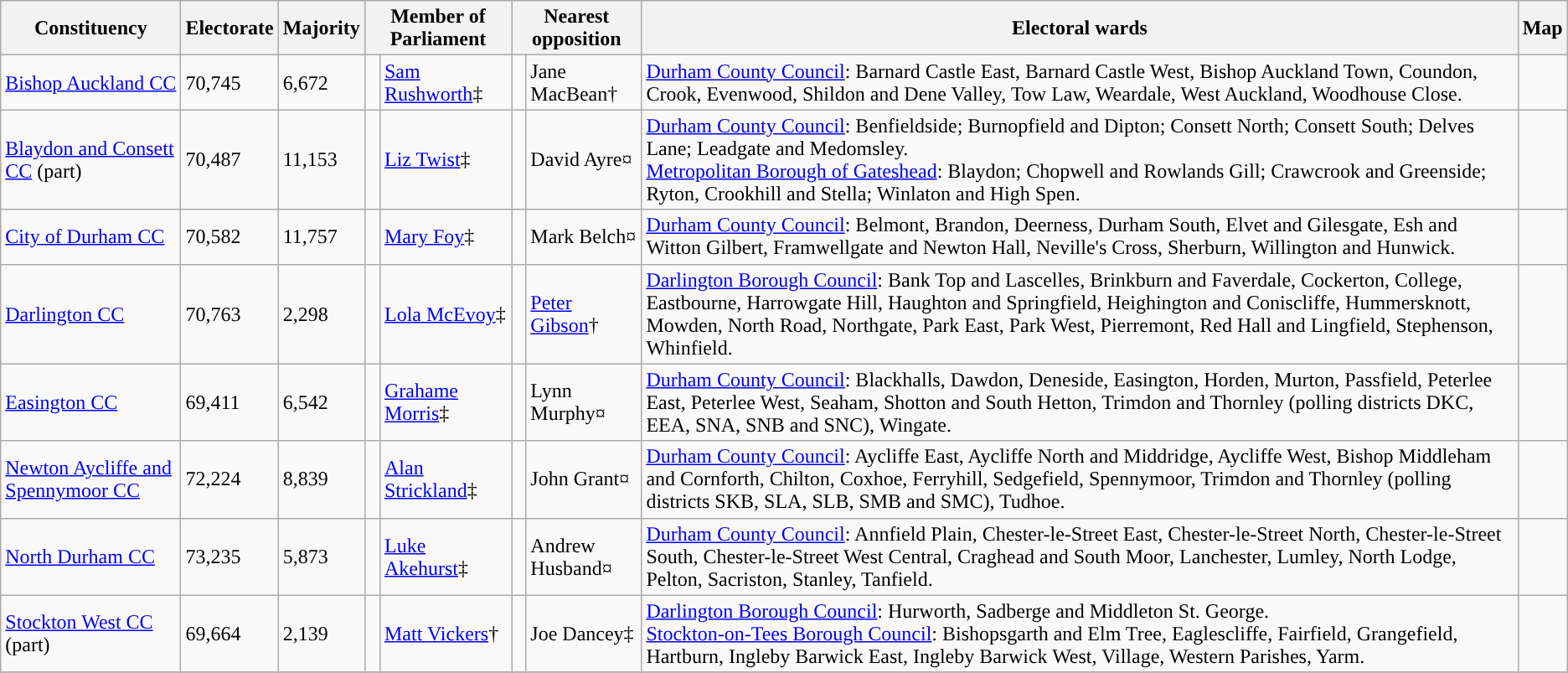<table class="wikitable sortable">
<tr>
<th rowspan=1>Constituency</th>
<th rowspan=1>Electorate</th>
<th rowspan=1>Majority</th>
<th colspan=2 class=unsortable>Member of Parliament</th>
<th colspan=2 class=unsortable>Nearest opposition</th>
<th rowspan=1 class=unsortable>Electoral wards</th>
<th rowspan=1 class=unsortable>Map</th>
</tr>
<tr>
<td><a href='#'>Bishop Auckland CC</a></td>
<td>70,745</td>
<td>6,672</td>
<td style="color:inherit;background:"> </td>
<td><a href='#'>Sam Rushworth</a>‡</td>
<td style="color:inherit;background:"> </td>
<td>Jane MacBean†</td>
<td><a href='#'>Durham County Council</a>: Barnard Castle East, Barnard Castle West, Bishop Auckland Town, Coundon, Crook, Evenwood, Shildon and Dene Valley, Tow Law, Weardale, West Auckland, Woodhouse Close.</td>
<td></td>
</tr>
<tr>
<td><a href='#'>Blaydon and Consett CC</a> (part)</td>
<td>70,487</td>
<td>11,153</td>
<td style="color:inherit;background:"> </td>
<td><a href='#'>Liz Twist</a>‡</td>
<td style="color:inherit;background:"> </td>
<td>David Ayre¤</td>
<td><a href='#'>Durham County Council</a>: Benfieldside; Burnopfield and Dipton; Consett North; Consett South; Delves Lane; Leadgate and Medomsley.<br><a href='#'>Metropolitan Borough of Gateshead</a>: Blaydon; Chopwell and Rowlands Gill; Crawcrook and Greenside; Ryton, Crookhill and Stella; Winlaton and High Spen.</td>
<td></td>
</tr>
<tr>
<td><a href='#'>City of Durham CC</a></td>
<td>70,582</td>
<td>11,757</td>
<td style="color:inherit;background:"> </td>
<td><a href='#'>Mary Foy</a>‡</td>
<td style="color:inherit;background:"> </td>
<td>Mark Belch¤</td>
<td><a href='#'>Durham County Council</a>: Belmont, Brandon, Deerness, Durham South, Elvet and Gilesgate, Esh and Witton Gilbert, Framwellgate and Newton Hall, Neville's Cross, Sherburn, Willington and Hunwick.</td>
<td></td>
</tr>
<tr>
<td><a href='#'>Darlington CC</a></td>
<td>70,763</td>
<td>2,298</td>
<td style="color:inherit;background:"> </td>
<td><a href='#'>Lola McEvoy</a>‡</td>
<td style="color:inherit;background:"> </td>
<td><a href='#'>Peter Gibson</a>†</td>
<td><a href='#'>Darlington Borough Council</a>: Bank Top and Lascelles, Brinkburn and Faverdale, Cockerton, College, Eastbourne, Harrowgate Hill, Haughton and Springfield, Heighington and Coniscliffe, Hummersknott, Mowden, North Road, Northgate, Park East, Park West, Pierremont, Red Hall and Lingfield, Stephenson, Whinfield.</td>
<td></td>
</tr>
<tr>
<td><a href='#'>Easington CC</a></td>
<td>69,411</td>
<td>6,542</td>
<td style="color:inherit;background:"> </td>
<td><a href='#'>Grahame Morris</a>‡</td>
<td style="color:inherit;background:"> </td>
<td>Lynn Murphy¤</td>
<td><a href='#'>Durham County Council</a>: Blackhalls, Dawdon, Deneside, Easington, Horden, Murton, Passfield, Peterlee East, Peterlee West, Seaham, Shotton and South Hetton, Trimdon and Thornley (polling districts DKC, EEA, SNA, SNB and SNC), Wingate.</td>
<td></td>
</tr>
<tr>
<td><a href='#'>Newton Aycliffe and Spennymoor CC</a></td>
<td>72,224</td>
<td>8,839</td>
<td style="color:inherit;background:"> </td>
<td><a href='#'>Alan Strickland</a>‡</td>
<td style="color:inherit;background:"> </td>
<td>John Grant¤</td>
<td><a href='#'>Durham County Council</a>: Aycliffe East, Aycliffe North and Middridge, Aycliffe West, Bishop Middleham and Cornforth, Chilton, Coxhoe, Ferryhill, Sedgefield, Spennymoor, Trimdon and Thornley (polling districts SKB, SLA, SLB, SMB and SMC), Tudhoe.</td>
<td></td>
</tr>
<tr>
<td><a href='#'>North Durham CC</a></td>
<td>73,235</td>
<td>5,873</td>
<td style="color:inherit;background:"> </td>
<td><a href='#'>Luke Akehurst</a>‡</td>
<td style="color:inherit;background:"> </td>
<td>Andrew Husband¤</td>
<td><a href='#'>Durham County Council</a>: Annfield Plain, Chester-le-Street East, Chester-le-Street North, Chester-le-Street South, Chester-le-Street West Central, Craghead and South Moor, Lanchester, Lumley, North Lodge, Pelton, Sacriston, Stanley, Tanfield.</td>
<td></td>
</tr>
<tr>
<td><a href='#'>Stockton West CC</a> (part)</td>
<td>69,664</td>
<td>2,139</td>
<td style="color:inherit;background:"> </td>
<td><a href='#'>Matt Vickers</a>†</td>
<td style="color:inherit;background:"> </td>
<td>Joe Dancey‡</td>
<td><a href='#'>Darlington Borough Council</a>: Hurworth, Sadberge and Middleton St. George.<br><a href='#'>Stockton-on-Tees Borough Council</a>: Bishopsgarth and Elm Tree, Eaglescliffe, Fairfield, Grangefield, Hartburn, Ingleby Barwick East, Ingleby Barwick West, Village, Western Parishes, Yarm.</td>
<td></td>
</tr>
<tr>
</tr>
</table>
